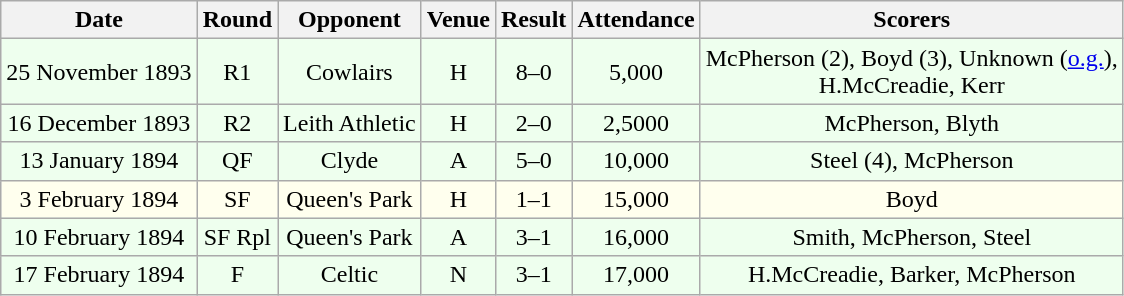<table class="wikitable sortable" style="font-size:100%; text-align:center">
<tr>
<th>Date</th>
<th>Round</th>
<th>Opponent</th>
<th>Venue</th>
<th>Result</th>
<th>Attendance</th>
<th>Scorers</th>
</tr>
<tr bgcolor = "#EEFFEE">
<td>25 November 1893</td>
<td>R1</td>
<td>Cowlairs</td>
<td>H</td>
<td>8–0</td>
<td>5,000</td>
<td>McPherson (2), Boyd (3), Unknown (<a href='#'>o.g.</a>), <br>H.McCreadie, Kerr</td>
</tr>
<tr bgcolor = "#EEFFEE">
<td>16 December 1893</td>
<td>R2</td>
<td>Leith Athletic</td>
<td>H</td>
<td>2–0</td>
<td>2,5000</td>
<td>McPherson, Blyth</td>
</tr>
<tr bgcolor = "#EEFFEE">
<td>13 January 1894</td>
<td>QF</td>
<td>Clyde</td>
<td>A</td>
<td>5–0</td>
<td>10,000</td>
<td>Steel (4), McPherson</td>
</tr>
<tr bgcolor = "#FFFFEE">
<td>3 February 1894</td>
<td>SF</td>
<td>Queen's Park</td>
<td>H</td>
<td>1–1</td>
<td>15,000</td>
<td>Boyd</td>
</tr>
<tr bgcolor = "#EEFFEE">
<td>10 February 1894</td>
<td>SF Rpl</td>
<td>Queen's Park</td>
<td>A</td>
<td>3–1</td>
<td>16,000</td>
<td>Smith, McPherson, Steel</td>
</tr>
<tr bgcolor = "#EEFFEE">
<td>17 February 1894</td>
<td>F</td>
<td>Celtic</td>
<td>N</td>
<td>3–1</td>
<td>17,000</td>
<td>H.McCreadie, Barker, McPherson</td>
</tr>
</table>
